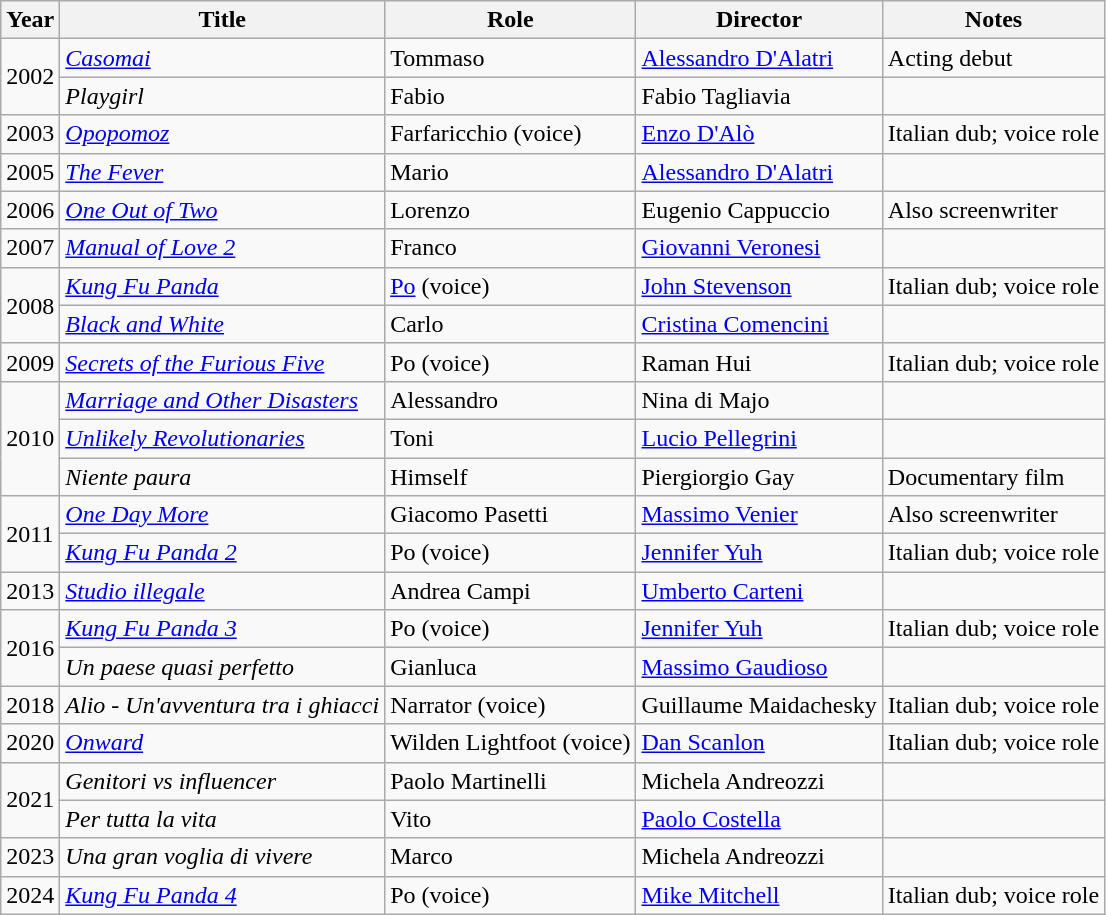<table class="wikitable">
<tr>
<th>Year</th>
<th>Title</th>
<th>Role</th>
<th>Director</th>
<th>Notes</th>
</tr>
<tr>
<td rowspan="2">2002</td>
<td><em><a href='#'>Casomai</a></em></td>
<td>Tommaso</td>
<td><a href='#'>Alessandro D'Alatri</a></td>
<td>Acting debut</td>
</tr>
<tr>
<td><em>Playgirl</em></td>
<td>Fabio</td>
<td>Fabio Tagliavia</td>
<td></td>
</tr>
<tr>
<td>2003</td>
<td><em><a href='#'>Opopomoz</a></em></td>
<td>Farfaricchio (voice)</td>
<td><a href='#'>Enzo D'Alò</a></td>
<td>Italian dub; voice role</td>
</tr>
<tr>
<td>2005</td>
<td><em><a href='#'>The Fever</a></em></td>
<td>Mario</td>
<td><a href='#'>Alessandro D'Alatri</a></td>
<td></td>
</tr>
<tr>
<td>2006</td>
<td><em><a href='#'>One Out of Two</a></em></td>
<td>Lorenzo</td>
<td>Eugenio Cappuccio</td>
<td>Also screenwriter</td>
</tr>
<tr>
<td>2007</td>
<td><em><a href='#'>Manual of Love 2</a></em></td>
<td>Franco</td>
<td><a href='#'>Giovanni Veronesi</a></td>
<td></td>
</tr>
<tr>
<td rowspan="2">2008</td>
<td><em><a href='#'>Kung Fu Panda</a></em></td>
<td><a href='#'>Po</a> (voice)</td>
<td><a href='#'>John Stevenson</a></td>
<td>Italian dub; voice role</td>
</tr>
<tr>
<td><em><a href='#'>Black and White</a></em></td>
<td>Carlo</td>
<td><a href='#'>Cristina Comencini</a></td>
<td></td>
</tr>
<tr>
<td>2009</td>
<td><em><a href='#'>Secrets of the Furious Five</a></em></td>
<td>Po (voice)</td>
<td>Raman Hui</td>
<td>Italian dub; voice role</td>
</tr>
<tr>
<td rowspan="3">2010</td>
<td><em><a href='#'>Marriage and Other Disasters</a></em></td>
<td>Alessandro</td>
<td>Nina di Majo</td>
<td></td>
</tr>
<tr>
<td><em><a href='#'>Unlikely Revolutionaries</a></em></td>
<td>Toni</td>
<td><a href='#'>Lucio Pellegrini</a></td>
<td></td>
</tr>
<tr>
<td><em>Niente paura</em></td>
<td>Himself</td>
<td>Piergiorgio Gay</td>
<td>Documentary film</td>
</tr>
<tr>
<td rowspan="2">2011</td>
<td><em><a href='#'>One Day More</a></em></td>
<td>Giacomo Pasetti</td>
<td><a href='#'>Massimo Venier</a></td>
<td>Also screenwriter</td>
</tr>
<tr>
<td><em><a href='#'>Kung Fu Panda 2</a></em></td>
<td>Po (voice)</td>
<td><a href='#'>Jennifer Yuh</a></td>
<td>Italian dub; voice role</td>
</tr>
<tr>
<td>2013</td>
<td><em><a href='#'>Studio illegale</a></em></td>
<td>Andrea Campi</td>
<td><a href='#'>Umberto Carteni</a></td>
<td></td>
</tr>
<tr>
<td rowspan="2">2016</td>
<td><em><a href='#'>Kung Fu Panda 3</a></em></td>
<td>Po (voice)</td>
<td><a href='#'>Jennifer Yuh</a></td>
<td>Italian dub; voice role</td>
</tr>
<tr>
<td><em>Un paese quasi perfetto</em></td>
<td>Gianluca</td>
<td><a href='#'>Massimo Gaudioso</a></td>
<td></td>
</tr>
<tr>
<td>2018</td>
<td><em>Alio - Un'avventura tra i ghiacci</em></td>
<td>Narrator (voice)</td>
<td>Guillaume Maidachesky</td>
<td>Italian dub; voice role</td>
</tr>
<tr>
<td>2020</td>
<td><em><a href='#'>Onward</a></em></td>
<td>Wilden Lightfoot (voice)</td>
<td><a href='#'>Dan Scanlon</a></td>
<td>Italian dub; voice role</td>
</tr>
<tr>
<td rowspan="2">2021</td>
<td><em>Genitori vs influencer</em></td>
<td>Paolo Martinelli</td>
<td>Michela Andreozzi</td>
<td></td>
</tr>
<tr>
<td><em>Per tutta la vita</em></td>
<td>Vito</td>
<td><a href='#'>Paolo Costella</a></td>
<td></td>
</tr>
<tr>
<td>2023</td>
<td><em>Una gran voglia di vivere</em></td>
<td>Marco</td>
<td>Michela Andreozzi</td>
<td></td>
</tr>
<tr>
<td>2024</td>
<td><em><a href='#'>Kung Fu Panda 4</a></em></td>
<td>Po (voice)</td>
<td><a href='#'>Mike Mitchell</a></td>
<td>Italian dub; voice role</td>
</tr>
</table>
